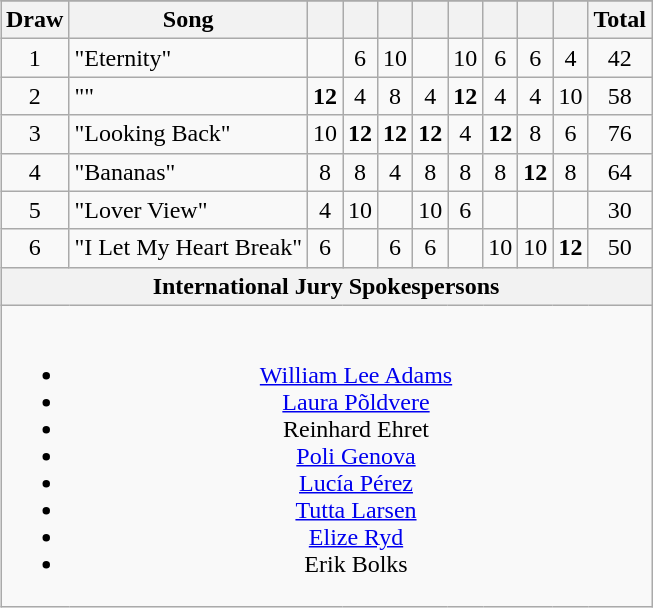<table class="wikitable" style="margin: 1em auto 1em auto; text-align:center;">
<tr>
</tr>
<tr>
<th>Draw</th>
<th>Song</th>
<th><br></th>
<th><br></th>
<th><br></th>
<th><br></th>
<th><br></th>
<th><br></th>
<th><br></th>
<th><br></th>
<th>Total</th>
</tr>
<tr>
<td>1</td>
<td align="left">"Eternity"</td>
<td></td>
<td>6</td>
<td>10</td>
<td></td>
<td>10</td>
<td>6</td>
<td>6</td>
<td>4</td>
<td>42</td>
</tr>
<tr>
<td>2</td>
<td align="left">""</td>
<td><strong>12</strong></td>
<td>4</td>
<td>8</td>
<td>4</td>
<td><strong>12</strong></td>
<td>4</td>
<td>4</td>
<td>10</td>
<td>58</td>
</tr>
<tr>
<td>3</td>
<td align="left">"Looking Back"</td>
<td>10</td>
<td><strong>12</strong></td>
<td><strong>12</strong></td>
<td><strong>12</strong></td>
<td>4</td>
<td><strong>12</strong></td>
<td>8</td>
<td>6</td>
<td>76</td>
</tr>
<tr>
<td>4</td>
<td align="left">"Bananas"</td>
<td>8</td>
<td>8</td>
<td>4</td>
<td>8</td>
<td>8</td>
<td>8</td>
<td><strong>12</strong></td>
<td>8</td>
<td>64</td>
</tr>
<tr>
<td>5</td>
<td align="left">"Lover View"</td>
<td>4</td>
<td>10</td>
<td></td>
<td>10</td>
<td>6</td>
<td></td>
<td></td>
<td></td>
<td>30</td>
</tr>
<tr>
<td>6</td>
<td align="left">"I Let My Heart Break"</td>
<td>6</td>
<td></td>
<td>6</td>
<td>6</td>
<td></td>
<td>10</td>
<td>10</td>
<td><strong>12</strong></td>
<td>50</td>
</tr>
<tr>
<th colspan="11">International Jury Spokespersons</th>
</tr>
<tr>
<td colspan="11"><br><ul><li> <a href='#'>William Lee Adams</a></li><li> <a href='#'>Laura Põldvere</a></li><li> Reinhard Ehret</li><li> <a href='#'>Poli Genova</a></li><li> <a href='#'>Lucía Pérez</a></li><li> <a href='#'>Tutta Larsen</a></li><li> <a href='#'>Elize Ryd</a></li><li> Erik Bolks</li></ul></td>
</tr>
</table>
